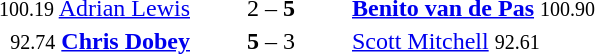<table style="text-align:center">
<tr>
<th width=223></th>
<th width=100></th>
<th width=223></th>
</tr>
<tr>
<td align=right><small><span>100.19</span></small> <a href='#'>Adrian Lewis</a> </td>
<td>2 – <strong>5</strong></td>
<td align=left> <strong><a href='#'>Benito van de Pas</a></strong> <small><span>100.90</span></small></td>
</tr>
<tr>
<td align=right><small><span>92.74</span></small> <strong><a href='#'>Chris Dobey</a></strong> </td>
<td><strong>5</strong> – 3</td>
<td align=left> <a href='#'>Scott Mitchell</a> <small><span>92.61</span></small></td>
</tr>
</table>
